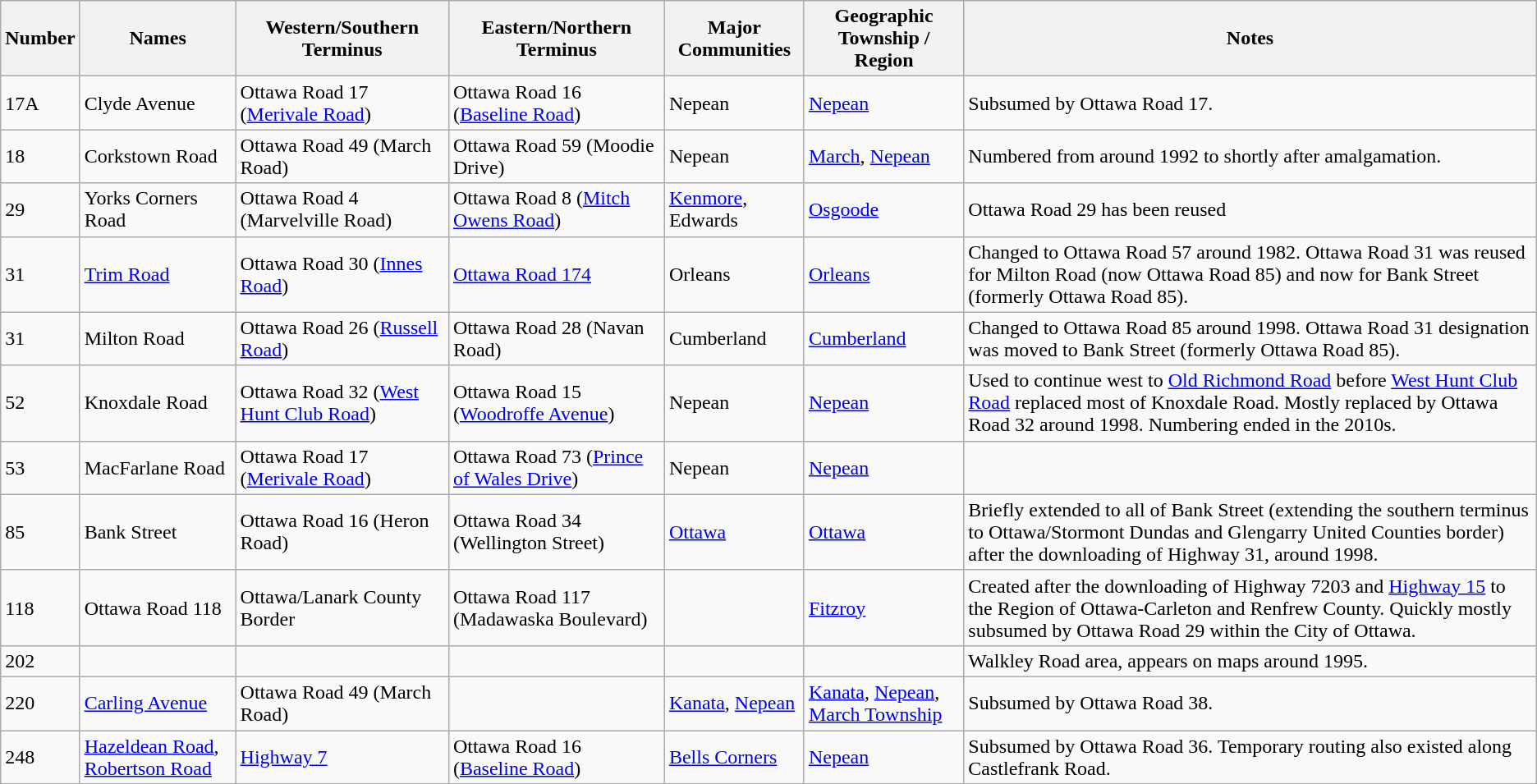<table class="wikitable">
<tr>
<th>Number</th>
<th>Names</th>
<th>Western/Southern Terminus</th>
<th>Eastern/Northern Terminus</th>
<th>Major Communities</th>
<th>Geographic Township / Region</th>
<th>Notes</th>
</tr>
<tr>
<td>17A</td>
<td>Clyde Avenue</td>
<td>Ottawa Road 17 (<a href='#'>Merivale Road</a>)</td>
<td>Ottawa Road 16 (<a href='#'>Baseline Road</a>)</td>
<td>Nepean</td>
<td><a href='#'>Nepean</a></td>
<td>Subsumed by Ottawa Road 17.</td>
</tr>
<tr>
<td>18</td>
<td>Corkstown Road</td>
<td>Ottawa Road 49 (March Road)</td>
<td>Ottawa Road 59 (Moodie Drive)</td>
<td>Nepean</td>
<td><a href='#'>March</a>, <a href='#'>Nepean</a></td>
<td>Numbered from around 1992 to shortly after amalgamation.</td>
</tr>
<tr>
<td>29</td>
<td>Yorks Corners Road</td>
<td>Ottawa Road 4 (Marvelville Road)</td>
<td>Ottawa Road 8 (<a href='#'>Mitch Owens Road</a>)</td>
<td><a href='#'>Kenmore</a>, Edwards</td>
<td><a href='#'>Osgoode</a></td>
<td>Ottawa Road 29 has been reused</td>
</tr>
<tr>
<td>31</td>
<td><a href='#'>Trim Road</a></td>
<td>Ottawa Road 30 (<a href='#'>Innes Road</a>)</td>
<td><a href='#'>Ottawa Road 174</a></td>
<td>Orleans</td>
<td><a href='#'>Orleans</a></td>
<td>Changed to Ottawa Road 57 around 1982. Ottawa Road 31 was reused for Milton Road (now Ottawa Road 85) and now for Bank Street (formerly Ottawa Road 85).</td>
</tr>
<tr>
<td>31</td>
<td>Milton Road</td>
<td>Ottawa Road 26 (<a href='#'>Russell Road</a>)</td>
<td>Ottawa Road 28 (Navan Road)</td>
<td>Cumberland</td>
<td><a href='#'>Cumberland</a></td>
<td>Changed to Ottawa Road 85 around 1998. Ottawa Road 31 designation was moved to Bank Street (formerly Ottawa Road 85).</td>
</tr>
<tr>
<td>52</td>
<td>Knoxdale Road</td>
<td>Ottawa Road 32 (<a href='#'>West Hunt Club Road</a>)</td>
<td>Ottawa Road 15 (<a href='#'>Woodroffe Avenue</a>)</td>
<td>Nepean</td>
<td><a href='#'>Nepean</a></td>
<td>Used to continue west to <a href='#'>Old Richmond Road</a> before <a href='#'>West Hunt Club Road</a> replaced most of Knoxdale Road. Mostly replaced by Ottawa Road 32 around 1998. Numbering ended in the 2010s.</td>
</tr>
<tr>
<td>53</td>
<td>MacFarlane Road</td>
<td>Ottawa Road 17 (<a href='#'>Merivale Road</a>)</td>
<td>Ottawa Road 73 (<a href='#'>Prince of Wales Drive</a>)</td>
<td>Nepean</td>
<td><a href='#'>Nepean</a></td>
<td></td>
</tr>
<tr>
<td>85</td>
<td>Bank Street</td>
<td>Ottawa Road 16 (Heron Road)</td>
<td>Ottawa Road 34 (Wellington Street)</td>
<td><a href='#'>Ottawa</a></td>
<td><a href='#'>Ottawa</a></td>
<td>Briefly extended to all of Bank Street (extending the southern terminus to Ottawa/Stormont Dundas and Glengarry United Counties border) after the downloading of Highway 31, around 1998.</td>
</tr>
<tr>
<td>118</td>
<td>Ottawa Road 118</td>
<td>Ottawa/Lanark County Border</td>
<td>Ottawa Road 117 (Madawaska Boulevard)</td>
<td></td>
<td><a href='#'>Fitzroy</a></td>
<td>Created after the downloading of Highway 7203 and <a href='#'>Highway 15</a> to the Region of Ottawa-Carleton and Renfrew County. Quickly mostly subsumed by Ottawa Road 29 within the City of Ottawa.</td>
</tr>
<tr>
<td>202</td>
<td></td>
<td></td>
<td></td>
<td></td>
<td></td>
<td>Walkley Road area, appears on maps around 1995.</td>
</tr>
<tr>
<td>220</td>
<td><a href='#'>Carling Avenue</a></td>
<td>Ottawa Road 49 (March Road)</td>
<td></td>
<td><a href='#'>Kanata</a>, <a href='#'>Nepean</a></td>
<td><a href='#'>Kanata</a>, <a href='#'>Nepean</a>, <a href='#'>March Township</a></td>
<td>Subsumed by Ottawa Road 38.</td>
</tr>
<tr>
<td>248</td>
<td><a href='#'>Hazeldean Road</a>, <a href='#'>Robertson Road</a></td>
<td><a href='#'>Highway 7</a></td>
<td>Ottawa Road 16 (<a href='#'>Baseline Road</a>)</td>
<td><a href='#'>Bells Corners</a></td>
<td><a href='#'>Nepean</a></td>
<td>Subsumed by Ottawa Road 36. Temporary routing also existed along Castlefrank Road.</td>
</tr>
</table>
